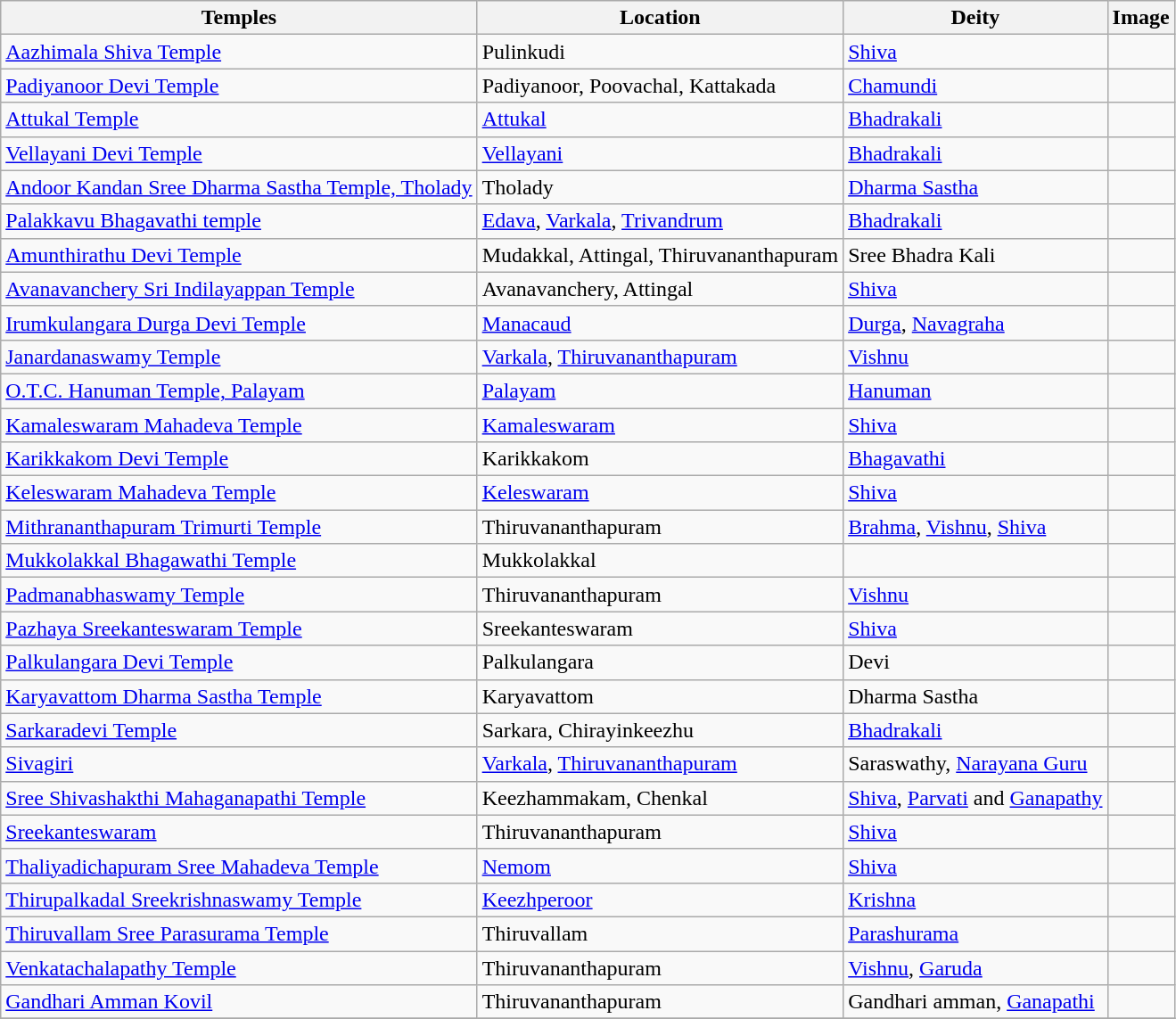<table class="wikitable sortable">
<tr>
<th>Temples</th>
<th>Location</th>
<th>Deity</th>
<th>Image</th>
</tr>
<tr>
<td><a href='#'>Aazhimala Shiva Temple</a></td>
<td>Pulinkudi</td>
<td><a href='#'>Shiva</a></td>
<td></td>
</tr>
<tr>
<td><a href='#'>Padiyanoor Devi Temple</a></td>
<td>Padiyanoor, Poovachal, Kattakada</td>
<td><a href='#'>Chamundi</a></td>
<td></td>
</tr>
<tr>
<td><a href='#'>Attukal Temple</a></td>
<td><a href='#'>Attukal</a></td>
<td><a href='#'>Bhadrakali</a><br></td>
<td></td>
</tr>
<tr>
<td><a href='#'>Vellayani Devi Temple</a></td>
<td><a href='#'>Vellayani</a></td>
<td><a href='#'>Bhadrakali</a></td>
<td></td>
</tr>
<tr>
<td><a href='#'>Andoor Kandan Sree Dharma Sastha Temple, Tholady</a></td>
<td>Tholady</td>
<td><a href='#'>Dharma Sastha</a></td>
<td></td>
</tr>
<tr>
<td><a href='#'>Palakkavu Bhagavathi temple</a></td>
<td><a href='#'>Edava</a>, <a href='#'>Varkala</a>, <a href='#'>Trivandrum</a></td>
<td><a href='#'>Bhadrakali</a></td>
<td></td>
</tr>
<tr>
<td><a href='#'>Amunthirathu Devi Temple</a></td>
<td>Mudakkal, Attingal, Thiruvananthapuram</td>
<td>Sree Bhadra Kali</td>
<td></td>
</tr>
<tr>
<td><a href='#'>Avanavanchery Sri Indilayappan Temple</a></td>
<td>Avanavanchery, Attingal</td>
<td><a href='#'>Shiva</a></td>
<td></td>
</tr>
<tr>
<td><a href='#'>Irumkulangara Durga Devi Temple</a></td>
<td><a href='#'>Manacaud</a></td>
<td><a href='#'>Durga</a>, <a href='#'>Navagraha</a></td>
<td></td>
</tr>
<tr>
<td><a href='#'>Janardanaswamy Temple</a></td>
<td><a href='#'>Varkala</a>, <a href='#'>Thiruvananthapuram</a></td>
<td><a href='#'>Vishnu</a></td>
<td></td>
</tr>
<tr>
<td><a href='#'>O.T.C. Hanuman Temple, Palayam</a></td>
<td><a href='#'>Palayam</a></td>
<td><a href='#'>Hanuman</a></td>
<td></td>
</tr>
<tr>
<td><a href='#'>Kamaleswaram Mahadeva Temple</a></td>
<td><a href='#'>Kamaleswaram</a></td>
<td><a href='#'>Shiva</a></td>
<td></td>
</tr>
<tr>
<td><a href='#'>Karikkakom Devi Temple</a></td>
<td>Karikkakom</td>
<td><a href='#'>Bhagavathi</a></td>
<td></td>
</tr>
<tr>
<td><a href='#'>Keleswaram Mahadeva Temple</a></td>
<td><a href='#'>Keleswaram</a></td>
<td><a href='#'>Shiva</a></td>
<td></td>
</tr>
<tr>
<td><a href='#'>Mithrananthapuram Trimurti Temple</a></td>
<td>Thiruvananthapuram</td>
<td><a href='#'>Brahma</a>, <a href='#'>Vishnu</a>, <a href='#'>Shiva</a></td>
<td></td>
</tr>
<tr>
<td><a href='#'>Mukkolakkal Bhagawathi Temple</a></td>
<td>Mukkolakkal</td>
<td></td>
<td></td>
</tr>
<tr>
<td><a href='#'>Padmanabhaswamy Temple</a></td>
<td>Thiruvananthapuram</td>
<td><a href='#'>Vishnu</a></td>
<td></td>
</tr>
<tr>
<td><a href='#'>Pazhaya Sreekanteswaram Temple</a></td>
<td>Sreekanteswaram</td>
<td><a href='#'>Shiva</a></td>
<td></td>
</tr>
<tr>
<td><a href='#'>Palkulangara Devi Temple</a></td>
<td>Palkulangara</td>
<td>Devi</td>
<td></td>
</tr>
<tr>
<td><a href='#'>Karyavattom Dharma Sastha Temple</a></td>
<td>Karyavattom</td>
<td>Dharma Sastha</td>
<td></td>
</tr>
<tr>
<td><a href='#'>Sarkaradevi Temple</a></td>
<td>Sarkara, Chirayinkeezhu</td>
<td><a href='#'>Bhadrakali</a></td>
<td></td>
</tr>
<tr>
<td><a href='#'>Sivagiri</a></td>
<td><a href='#'>Varkala</a>, <a href='#'>Thiruvananthapuram</a></td>
<td>Saraswathy, <a href='#'>Narayana Guru</a></td>
<td></td>
</tr>
<tr>
<td><a href='#'>Sree Shivashakthi Mahaganapathi Temple</a></td>
<td>Keezhammakam, Chenkal</td>
<td><a href='#'>Shiva</a>, <a href='#'>Parvati</a> and <a href='#'>Ganapathy</a></td>
</tr>
<tr>
<td><a href='#'>Sreekanteswaram</a></td>
<td>Thiruvananthapuram</td>
<td><a href='#'>Shiva</a></td>
<td></td>
</tr>
<tr>
<td><a href='#'>Thaliyadichapuram Sree Mahadeva Temple</a></td>
<td><a href='#'>Nemom</a></td>
<td><a href='#'>Shiva</a></td>
<td></td>
</tr>
<tr>
<td><a href='#'>Thirupalkadal Sreekrishnaswamy Temple</a></td>
<td><a href='#'>Keezhperoor</a></td>
<td><a href='#'>Krishna</a></td>
<td></td>
</tr>
<tr>
<td><a href='#'>Thiruvallam Sree Parasurama Temple</a></td>
<td>Thiruvallam</td>
<td><a href='#'>Parashurama</a></td>
<td></td>
</tr>
<tr>
<td><a href='#'>Venkatachalapathy Temple</a></td>
<td>Thiruvananthapuram</td>
<td><a href='#'>Vishnu</a>, <a href='#'>Garuda</a></td>
<td></td>
</tr>
<tr>
<td><a href='#'>Gandhari Amman Kovil</a></td>
<td>Thiruvananthapuram</td>
<td>Gandhari amman, <a href='#'>Ganapathi</a></td>
<td></td>
</tr>
<tr>
</tr>
</table>
